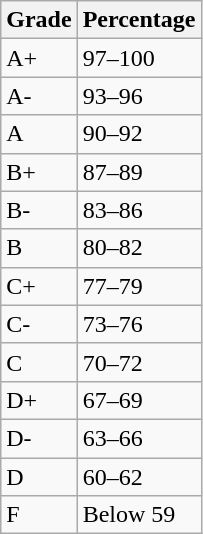<table class="wikitable">
<tr>
<th>Grade</th>
<th>Percentage</th>
</tr>
<tr>
<td>A+</td>
<td>97–100</td>
</tr>
<tr>
<td>A-</td>
<td>93–96</td>
</tr>
<tr>
<td>A</td>
<td>90–92</td>
</tr>
<tr>
<td>B+</td>
<td>87–89</td>
</tr>
<tr>
<td>B-</td>
<td>83–86</td>
</tr>
<tr>
<td>B</td>
<td>80–82</td>
</tr>
<tr>
<td>C+</td>
<td>77–79</td>
</tr>
<tr>
<td>C-</td>
<td>73–76</td>
</tr>
<tr>
<td>C</td>
<td>70–72</td>
</tr>
<tr>
<td>D+</td>
<td>67–69</td>
</tr>
<tr>
<td>D-</td>
<td>63–66</td>
</tr>
<tr>
<td>D</td>
<td>60–62</td>
</tr>
<tr>
<td>F</td>
<td>Below 59</td>
</tr>
</table>
